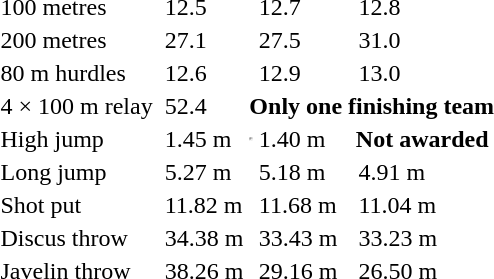<table>
<tr>
<td>100 metres</td>
<td></td>
<td>12.5</td>
<td></td>
<td>12.7</td>
<td></td>
<td>12.8</td>
</tr>
<tr>
<td>200 metres</td>
<td></td>
<td>27.1</td>
<td></td>
<td>27.5</td>
<td></td>
<td>31.0</td>
</tr>
<tr>
<td>80 m hurdles</td>
<td></td>
<td>12.6</td>
<td></td>
<td>12.9</td>
<td></td>
<td>13.0</td>
</tr>
<tr>
<td>4 × 100 m relay</td>
<td></td>
<td>52.4</td>
<th colspan=4>Only one finishing team</th>
</tr>
<tr>
<td>High jump</td>
<td></td>
<td>1.45 m</td>
<td><hr></td>
<td>1.40 m</td>
<th colspan=2>Not awarded</th>
</tr>
<tr>
<td>Long jump</td>
<td></td>
<td>5.27 m</td>
<td></td>
<td>5.18 m</td>
<td></td>
<td>4.91 m</td>
</tr>
<tr>
<td>Shot put</td>
<td></td>
<td>11.82 m</td>
<td></td>
<td>11.68 m</td>
<td></td>
<td>11.04 m</td>
</tr>
<tr>
<td>Discus throw</td>
<td></td>
<td>34.38 m</td>
<td></td>
<td>33.43 m</td>
<td></td>
<td>33.23 m</td>
</tr>
<tr>
<td>Javelin throw</td>
<td></td>
<td>38.26 m</td>
<td></td>
<td>29.16 m</td>
<td></td>
<td>26.50 m</td>
</tr>
</table>
